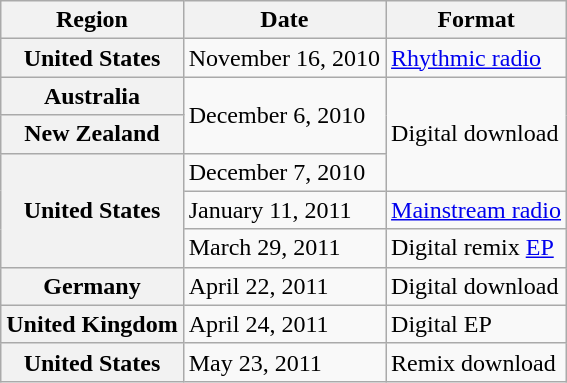<table class="wikitable plainrowheaders">
<tr>
<th scope="col">Region</th>
<th scope="col">Date</th>
<th scope="col">Format</th>
</tr>
<tr>
<th scope="row">United States</th>
<td>November 16, 2010</td>
<td><a href='#'>Rhythmic radio</a></td>
</tr>
<tr>
<th scope="row">Australia</th>
<td rowspan="2">December 6, 2010</td>
<td rowspan="3">Digital download</td>
</tr>
<tr>
<th scope="row">New Zealand</th>
</tr>
<tr>
<th scope="row" rowspan="3">United States</th>
<td>December 7, 2010</td>
</tr>
<tr>
<td>January 11, 2011</td>
<td><a href='#'>Mainstream radio</a></td>
</tr>
<tr>
<td>March 29, 2011</td>
<td>Digital remix <a href='#'>EP</a></td>
</tr>
<tr>
<th scope="row">Germany</th>
<td>April 22, 2011</td>
<td>Digital download</td>
</tr>
<tr>
<th scope="row">United Kingdom</th>
<td>April 24, 2011</td>
<td>Digital EP</td>
</tr>
<tr>
<th scope="row">United States</th>
<td>May 23, 2011</td>
<td>Remix download</td>
</tr>
</table>
